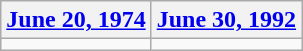<table class=wikitable>
<tr>
<th><a href='#'>June 20, 1974</a></th>
<th><a href='#'>June 30, 1992</a></th>
</tr>
<tr>
<td></td>
<td></td>
</tr>
</table>
